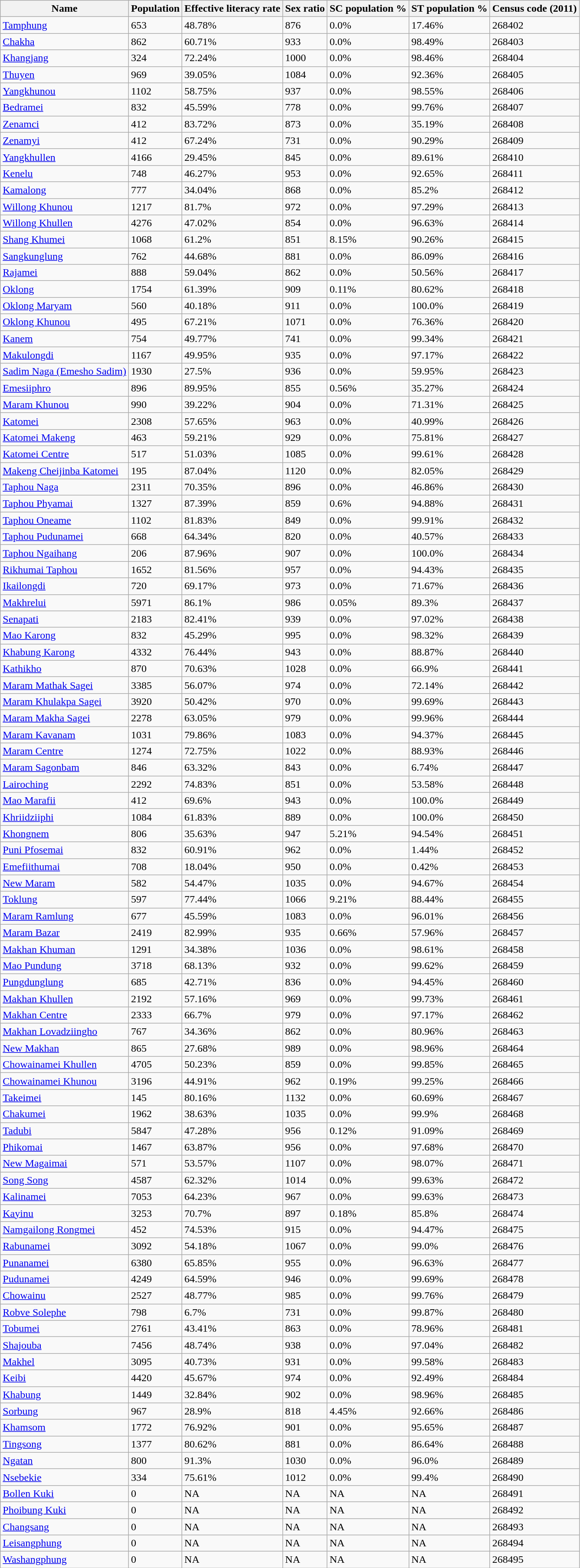<table class="wikitable sortable">
<tr>
<th>Name</th>
<th>Population</th>
<th>Effective literacy rate</th>
<th>Sex ratio</th>
<th>SC population %</th>
<th>ST population %</th>
<th>Census code (2011)</th>
</tr>
<tr>
<td><a href='#'>Tamphung</a></td>
<td>653</td>
<td>48.78%</td>
<td>876</td>
<td>0.0%</td>
<td>17.46%</td>
<td>268402</td>
</tr>
<tr>
<td><a href='#'>Chakha</a></td>
<td>862</td>
<td>60.71%</td>
<td>933</td>
<td>0.0%</td>
<td>98.49%</td>
<td>268403</td>
</tr>
<tr>
<td><a href='#'>Khangjang</a></td>
<td>324</td>
<td>72.24%</td>
<td>1000</td>
<td>0.0%</td>
<td>98.46%</td>
<td>268404</td>
</tr>
<tr>
<td><a href='#'>Thuyen</a></td>
<td>969</td>
<td>39.05%</td>
<td>1084</td>
<td>0.0%</td>
<td>92.36%</td>
<td>268405</td>
</tr>
<tr>
<td><a href='#'>Yangkhunou</a></td>
<td>1102</td>
<td>58.75%</td>
<td>937</td>
<td>0.0%</td>
<td>98.55%</td>
<td>268406</td>
</tr>
<tr>
<td><a href='#'>Bedramei</a></td>
<td>832</td>
<td>45.59%</td>
<td>778</td>
<td>0.0%</td>
<td>99.76%</td>
<td>268407</td>
</tr>
<tr>
<td><a href='#'>Zenamci</a></td>
<td>412</td>
<td>83.72%</td>
<td>873</td>
<td>0.0%</td>
<td>35.19%</td>
<td>268408</td>
</tr>
<tr>
<td><a href='#'>Zenamyi</a></td>
<td>412</td>
<td>67.24%</td>
<td>731</td>
<td>0.0%</td>
<td>90.29%</td>
<td>268409</td>
</tr>
<tr>
<td><a href='#'>Yangkhullen</a></td>
<td>4166</td>
<td>29.45%</td>
<td>845</td>
<td>0.0%</td>
<td>89.61%</td>
<td>268410</td>
</tr>
<tr>
<td><a href='#'>Kenelu</a></td>
<td>748</td>
<td>46.27%</td>
<td>953</td>
<td>0.0%</td>
<td>92.65%</td>
<td>268411</td>
</tr>
<tr>
<td><a href='#'>Kamalong</a></td>
<td>777</td>
<td>34.04%</td>
<td>868</td>
<td>0.0%</td>
<td>85.2%</td>
<td>268412</td>
</tr>
<tr>
<td><a href='#'>Willong Khunou</a></td>
<td>1217</td>
<td>81.7%</td>
<td>972</td>
<td>0.0%</td>
<td>97.29%</td>
<td>268413</td>
</tr>
<tr>
<td><a href='#'>Willong Khullen</a></td>
<td>4276</td>
<td>47.02%</td>
<td>854</td>
<td>0.0%</td>
<td>96.63%</td>
<td>268414</td>
</tr>
<tr>
<td><a href='#'>Shang Khumei</a></td>
<td>1068</td>
<td>61.2%</td>
<td>851</td>
<td>8.15%</td>
<td>90.26%</td>
<td>268415</td>
</tr>
<tr>
<td><a href='#'>Sangkunglung</a></td>
<td>762</td>
<td>44.68%</td>
<td>881</td>
<td>0.0%</td>
<td>86.09%</td>
<td>268416</td>
</tr>
<tr>
<td><a href='#'>Rajamei</a></td>
<td>888</td>
<td>59.04%</td>
<td>862</td>
<td>0.0%</td>
<td>50.56%</td>
<td>268417</td>
</tr>
<tr>
<td><a href='#'>Oklong</a></td>
<td>1754</td>
<td>61.39%</td>
<td>909</td>
<td>0.11%</td>
<td>80.62%</td>
<td>268418</td>
</tr>
<tr>
<td><a href='#'>Oklong Maryam</a></td>
<td>560</td>
<td>40.18%</td>
<td>911</td>
<td>0.0%</td>
<td>100.0%</td>
<td>268419</td>
</tr>
<tr>
<td><a href='#'>Oklong Khunou</a></td>
<td>495</td>
<td>67.21%</td>
<td>1071</td>
<td>0.0%</td>
<td>76.36%</td>
<td>268420</td>
</tr>
<tr>
<td><a href='#'>Kanem</a></td>
<td>754</td>
<td>49.77%</td>
<td>741</td>
<td>0.0%</td>
<td>99.34%</td>
<td>268421</td>
</tr>
<tr>
<td><a href='#'>Makulongdi</a></td>
<td>1167</td>
<td>49.95%</td>
<td>935</td>
<td>0.0%</td>
<td>97.17%</td>
<td>268422</td>
</tr>
<tr>
<td><a href='#'>Sadim Naga   (Emesho Sadim)</a></td>
<td>1930</td>
<td>27.5%</td>
<td>936</td>
<td>0.0%</td>
<td>59.95%</td>
<td>268423</td>
</tr>
<tr>
<td><a href='#'>Emesiiphro</a></td>
<td>896</td>
<td>89.95%</td>
<td>855</td>
<td>0.56%</td>
<td>35.27%</td>
<td>268424</td>
</tr>
<tr>
<td><a href='#'>Maram Khunou</a></td>
<td>990</td>
<td>39.22%</td>
<td>904</td>
<td>0.0%</td>
<td>71.31%</td>
<td>268425</td>
</tr>
<tr>
<td><a href='#'>Katomei</a></td>
<td>2308</td>
<td>57.65%</td>
<td>963</td>
<td>0.0%</td>
<td>40.99%</td>
<td>268426</td>
</tr>
<tr>
<td><a href='#'>Katomei Makeng</a></td>
<td>463</td>
<td>59.21%</td>
<td>929</td>
<td>0.0%</td>
<td>75.81%</td>
<td>268427</td>
</tr>
<tr>
<td><a href='#'>Katomei Centre</a></td>
<td>517</td>
<td>51.03%</td>
<td>1085</td>
<td>0.0%</td>
<td>99.61%</td>
<td>268428</td>
</tr>
<tr>
<td><a href='#'>Makeng Cheijinba Katomei</a></td>
<td>195</td>
<td>87.04%</td>
<td>1120</td>
<td>0.0%</td>
<td>82.05%</td>
<td>268429</td>
</tr>
<tr>
<td><a href='#'>Taphou Naga</a></td>
<td>2311</td>
<td>70.35%</td>
<td>896</td>
<td>0.0%</td>
<td>46.86%</td>
<td>268430</td>
</tr>
<tr>
<td><a href='#'>Taphou Phyamai</a></td>
<td>1327</td>
<td>87.39%</td>
<td>859</td>
<td>0.6%</td>
<td>94.88%</td>
<td>268431</td>
</tr>
<tr>
<td><a href='#'>Taphou Oneame</a></td>
<td>1102</td>
<td>81.83%</td>
<td>849</td>
<td>0.0%</td>
<td>99.91%</td>
<td>268432</td>
</tr>
<tr>
<td><a href='#'>Taphou Pudunamei</a></td>
<td>668</td>
<td>64.34%</td>
<td>820</td>
<td>0.0%</td>
<td>40.57%</td>
<td>268433</td>
</tr>
<tr>
<td><a href='#'>Taphou Ngaihang</a></td>
<td>206</td>
<td>87.96%</td>
<td>907</td>
<td>0.0%</td>
<td>100.0%</td>
<td>268434</td>
</tr>
<tr>
<td><a href='#'>Rikhumai Taphou</a></td>
<td>1652</td>
<td>81.56%</td>
<td>957</td>
<td>0.0%</td>
<td>94.43%</td>
<td>268435</td>
</tr>
<tr>
<td><a href='#'>Ikailongdi</a></td>
<td>720</td>
<td>69.17%</td>
<td>973</td>
<td>0.0%</td>
<td>71.67%</td>
<td>268436</td>
</tr>
<tr>
<td><a href='#'>Makhrelui</a></td>
<td>5971</td>
<td>86.1%</td>
<td>986</td>
<td>0.05%</td>
<td>89.3%</td>
<td>268437</td>
</tr>
<tr>
<td><a href='#'>Senapati</a></td>
<td>2183</td>
<td>82.41%</td>
<td>939</td>
<td>0.0%</td>
<td>97.02%</td>
<td>268438</td>
</tr>
<tr>
<td><a href='#'>Mao Karong</a></td>
<td>832</td>
<td>45.29%</td>
<td>995</td>
<td>0.0%</td>
<td>98.32%</td>
<td>268439</td>
</tr>
<tr>
<td><a href='#'>Khabung Karong</a></td>
<td>4332</td>
<td>76.44%</td>
<td>943</td>
<td>0.0%</td>
<td>88.87%</td>
<td>268440</td>
</tr>
<tr>
<td><a href='#'>Kathikho</a></td>
<td>870</td>
<td>70.63%</td>
<td>1028</td>
<td>0.0%</td>
<td>66.9%</td>
<td>268441</td>
</tr>
<tr>
<td><a href='#'>Maram Mathak Sagei</a></td>
<td>3385</td>
<td>56.07%</td>
<td>974</td>
<td>0.0%</td>
<td>72.14%</td>
<td>268442</td>
</tr>
<tr>
<td><a href='#'>Maram Khulakpa Sagei</a></td>
<td>3920</td>
<td>50.42%</td>
<td>970</td>
<td>0.0%</td>
<td>99.69%</td>
<td>268443</td>
</tr>
<tr>
<td><a href='#'>Maram Makha Sagei</a></td>
<td>2278</td>
<td>63.05%</td>
<td>979</td>
<td>0.0%</td>
<td>99.96%</td>
<td>268444</td>
</tr>
<tr>
<td><a href='#'>Maram Kavanam</a></td>
<td>1031</td>
<td>79.86%</td>
<td>1083</td>
<td>0.0%</td>
<td>94.37%</td>
<td>268445</td>
</tr>
<tr>
<td><a href='#'>Maram Centre</a></td>
<td>1274</td>
<td>72.75%</td>
<td>1022</td>
<td>0.0%</td>
<td>88.93%</td>
<td>268446</td>
</tr>
<tr>
<td><a href='#'>Maram Sagonbam</a></td>
<td>846</td>
<td>63.32%</td>
<td>843</td>
<td>0.0%</td>
<td>6.74%</td>
<td>268447</td>
</tr>
<tr>
<td><a href='#'>Lairoching</a></td>
<td>2292</td>
<td>74.83%</td>
<td>851</td>
<td>0.0%</td>
<td>53.58%</td>
<td>268448</td>
</tr>
<tr>
<td><a href='#'>Mao Marafii</a></td>
<td>412</td>
<td>69.6%</td>
<td>943</td>
<td>0.0%</td>
<td>100.0%</td>
<td>268449</td>
</tr>
<tr>
<td><a href='#'>Khriidziiphi</a></td>
<td>1084</td>
<td>61.83%</td>
<td>889</td>
<td>0.0%</td>
<td>100.0%</td>
<td>268450</td>
</tr>
<tr>
<td><a href='#'>Khongnem</a></td>
<td>806</td>
<td>35.63%</td>
<td>947</td>
<td>5.21%</td>
<td>94.54%</td>
<td>268451</td>
</tr>
<tr>
<td><a href='#'>Puni Pfosemai</a></td>
<td>832</td>
<td>60.91%</td>
<td>962</td>
<td>0.0%</td>
<td>1.44%</td>
<td>268452</td>
</tr>
<tr>
<td><a href='#'>Emefiithumai</a></td>
<td>708</td>
<td>18.04%</td>
<td>950</td>
<td>0.0%</td>
<td>0.42%</td>
<td>268453</td>
</tr>
<tr>
<td><a href='#'>New Maram</a></td>
<td>582</td>
<td>54.47%</td>
<td>1035</td>
<td>0.0%</td>
<td>94.67%</td>
<td>268454</td>
</tr>
<tr>
<td><a href='#'>Toklung</a></td>
<td>597</td>
<td>77.44%</td>
<td>1066</td>
<td>9.21%</td>
<td>88.44%</td>
<td>268455</td>
</tr>
<tr>
<td><a href='#'>Maram Ramlung</a></td>
<td>677</td>
<td>45.59%</td>
<td>1083</td>
<td>0.0%</td>
<td>96.01%</td>
<td>268456</td>
</tr>
<tr>
<td><a href='#'>Maram Bazar</a></td>
<td>2419</td>
<td>82.99%</td>
<td>935</td>
<td>0.66%</td>
<td>57.96%</td>
<td>268457</td>
</tr>
<tr>
<td><a href='#'>Makhan Khuman</a></td>
<td>1291</td>
<td>34.38%</td>
<td>1036</td>
<td>0.0%</td>
<td>98.61%</td>
<td>268458</td>
</tr>
<tr>
<td><a href='#'>Mao Pundung</a></td>
<td>3718</td>
<td>68.13%</td>
<td>932</td>
<td>0.0%</td>
<td>99.62%</td>
<td>268459</td>
</tr>
<tr>
<td><a href='#'>Pungdunglung</a></td>
<td>685</td>
<td>42.71%</td>
<td>836</td>
<td>0.0%</td>
<td>94.45%</td>
<td>268460</td>
</tr>
<tr>
<td><a href='#'>Makhan Khullen</a></td>
<td>2192</td>
<td>57.16%</td>
<td>969</td>
<td>0.0%</td>
<td>99.73%</td>
<td>268461</td>
</tr>
<tr>
<td><a href='#'>Makhan Centre</a></td>
<td>2333</td>
<td>66.7%</td>
<td>979</td>
<td>0.0%</td>
<td>97.17%</td>
<td>268462</td>
</tr>
<tr>
<td><a href='#'>Makhan Lovadziingho</a></td>
<td>767</td>
<td>34.36%</td>
<td>862</td>
<td>0.0%</td>
<td>80.96%</td>
<td>268463</td>
</tr>
<tr>
<td><a href='#'>New Makhan</a></td>
<td>865</td>
<td>27.68%</td>
<td>989</td>
<td>0.0%</td>
<td>98.96%</td>
<td>268464</td>
</tr>
<tr>
<td><a href='#'>Chowainamei Khullen</a></td>
<td>4705</td>
<td>50.23%</td>
<td>859</td>
<td>0.0%</td>
<td>99.85%</td>
<td>268465</td>
</tr>
<tr>
<td><a href='#'>Chowainamei Khunou</a></td>
<td>3196</td>
<td>44.91%</td>
<td>962</td>
<td>0.19%</td>
<td>99.25%</td>
<td>268466</td>
</tr>
<tr>
<td><a href='#'>Takeimei</a></td>
<td>145</td>
<td>80.16%</td>
<td>1132</td>
<td>0.0%</td>
<td>60.69%</td>
<td>268467</td>
</tr>
<tr>
<td><a href='#'>Chakumei</a></td>
<td>1962</td>
<td>38.63%</td>
<td>1035</td>
<td>0.0%</td>
<td>99.9%</td>
<td>268468</td>
</tr>
<tr>
<td><a href='#'>Tadubi</a></td>
<td>5847</td>
<td>47.28%</td>
<td>956</td>
<td>0.12%</td>
<td>91.09%</td>
<td>268469</td>
</tr>
<tr>
<td><a href='#'>Phikomai</a></td>
<td>1467</td>
<td>63.87%</td>
<td>956</td>
<td>0.0%</td>
<td>97.68%</td>
<td>268470</td>
</tr>
<tr>
<td><a href='#'>New Magaimai</a></td>
<td>571</td>
<td>53.57%</td>
<td>1107</td>
<td>0.0%</td>
<td>98.07%</td>
<td>268471</td>
</tr>
<tr>
<td><a href='#'>Song Song</a></td>
<td>4587</td>
<td>62.32%</td>
<td>1014</td>
<td>0.0%</td>
<td>99.63%</td>
<td>268472</td>
</tr>
<tr>
<td><a href='#'>Kalinamei</a></td>
<td>7053</td>
<td>64.23%</td>
<td>967</td>
<td>0.0%</td>
<td>99.63%</td>
<td>268473</td>
</tr>
<tr>
<td><a href='#'>Kayinu</a></td>
<td>3253</td>
<td>70.7%</td>
<td>897</td>
<td>0.18%</td>
<td>85.8%</td>
<td>268474</td>
</tr>
<tr>
<td><a href='#'>Namgailong Rongmei</a></td>
<td>452</td>
<td>74.53%</td>
<td>915</td>
<td>0.0%</td>
<td>94.47%</td>
<td>268475</td>
</tr>
<tr>
<td><a href='#'>Rabunamei</a></td>
<td>3092</td>
<td>54.18%</td>
<td>1067</td>
<td>0.0%</td>
<td>99.0%</td>
<td>268476</td>
</tr>
<tr>
<td><a href='#'>Punanamei</a></td>
<td>6380</td>
<td>65.85%</td>
<td>955</td>
<td>0.0%</td>
<td>96.63%</td>
<td>268477</td>
</tr>
<tr>
<td><a href='#'>Pudunamei</a></td>
<td>4249</td>
<td>64.59%</td>
<td>946</td>
<td>0.0%</td>
<td>99.69%</td>
<td>268478</td>
</tr>
<tr>
<td><a href='#'>Chowainu</a></td>
<td>2527</td>
<td>48.77%</td>
<td>985</td>
<td>0.0%</td>
<td>99.76%</td>
<td>268479</td>
</tr>
<tr>
<td><a href='#'>Robve Solephe</a></td>
<td>798</td>
<td>6.7%</td>
<td>731</td>
<td>0.0%</td>
<td>99.87%</td>
<td>268480</td>
</tr>
<tr>
<td><a href='#'>Tobumei</a></td>
<td>2761</td>
<td>43.41%</td>
<td>863</td>
<td>0.0%</td>
<td>78.96%</td>
<td>268481</td>
</tr>
<tr>
<td><a href='#'>Shajouba</a></td>
<td>7456</td>
<td>48.74%</td>
<td>938</td>
<td>0.0%</td>
<td>97.04%</td>
<td>268482</td>
</tr>
<tr>
<td><a href='#'>Makhel</a></td>
<td>3095</td>
<td>40.73%</td>
<td>931</td>
<td>0.0%</td>
<td>99.58%</td>
<td>268483</td>
</tr>
<tr>
<td><a href='#'>Keibi</a></td>
<td>4420</td>
<td>45.67%</td>
<td>974</td>
<td>0.0%</td>
<td>92.49%</td>
<td>268484</td>
</tr>
<tr>
<td><a href='#'>Khabung</a></td>
<td>1449</td>
<td>32.84%</td>
<td>902</td>
<td>0.0%</td>
<td>98.96%</td>
<td>268485</td>
</tr>
<tr>
<td><a href='#'>Sorbung</a></td>
<td>967</td>
<td>28.9%</td>
<td>818</td>
<td>4.45%</td>
<td>92.66%</td>
<td>268486</td>
</tr>
<tr>
<td><a href='#'>Khamsom</a></td>
<td>1772</td>
<td>76.92%</td>
<td>901</td>
<td>0.0%</td>
<td>95.65%</td>
<td>268487</td>
</tr>
<tr>
<td><a href='#'>Tingsong</a></td>
<td>1377</td>
<td>80.62%</td>
<td>881</td>
<td>0.0%</td>
<td>86.64%</td>
<td>268488</td>
</tr>
<tr>
<td><a href='#'>Ngatan</a></td>
<td>800</td>
<td>91.3%</td>
<td>1030</td>
<td>0.0%</td>
<td>96.0%</td>
<td>268489</td>
</tr>
<tr>
<td><a href='#'>Nsebekie</a></td>
<td>334</td>
<td>75.61%</td>
<td>1012</td>
<td>0.0%</td>
<td>99.4%</td>
<td>268490</td>
</tr>
<tr>
<td><a href='#'>Bollen Kuki</a></td>
<td>0</td>
<td>NA</td>
<td>NA</td>
<td>NA</td>
<td>NA</td>
<td>268491</td>
</tr>
<tr>
<td><a href='#'>Phoibung Kuki</a></td>
<td>0</td>
<td>NA</td>
<td>NA</td>
<td>NA</td>
<td>NA</td>
<td>268492</td>
</tr>
<tr>
<td><a href='#'>Changsang</a></td>
<td>0</td>
<td>NA</td>
<td>NA</td>
<td>NA</td>
<td>NA</td>
<td>268493</td>
</tr>
<tr>
<td><a href='#'>Leisangphung</a></td>
<td>0</td>
<td>NA</td>
<td>NA</td>
<td>NA</td>
<td>NA</td>
<td>268494</td>
</tr>
<tr>
<td><a href='#'>Washangphung</a></td>
<td>0</td>
<td>NA</td>
<td>NA</td>
<td>NA</td>
<td>NA</td>
<td>268495</td>
</tr>
</table>
